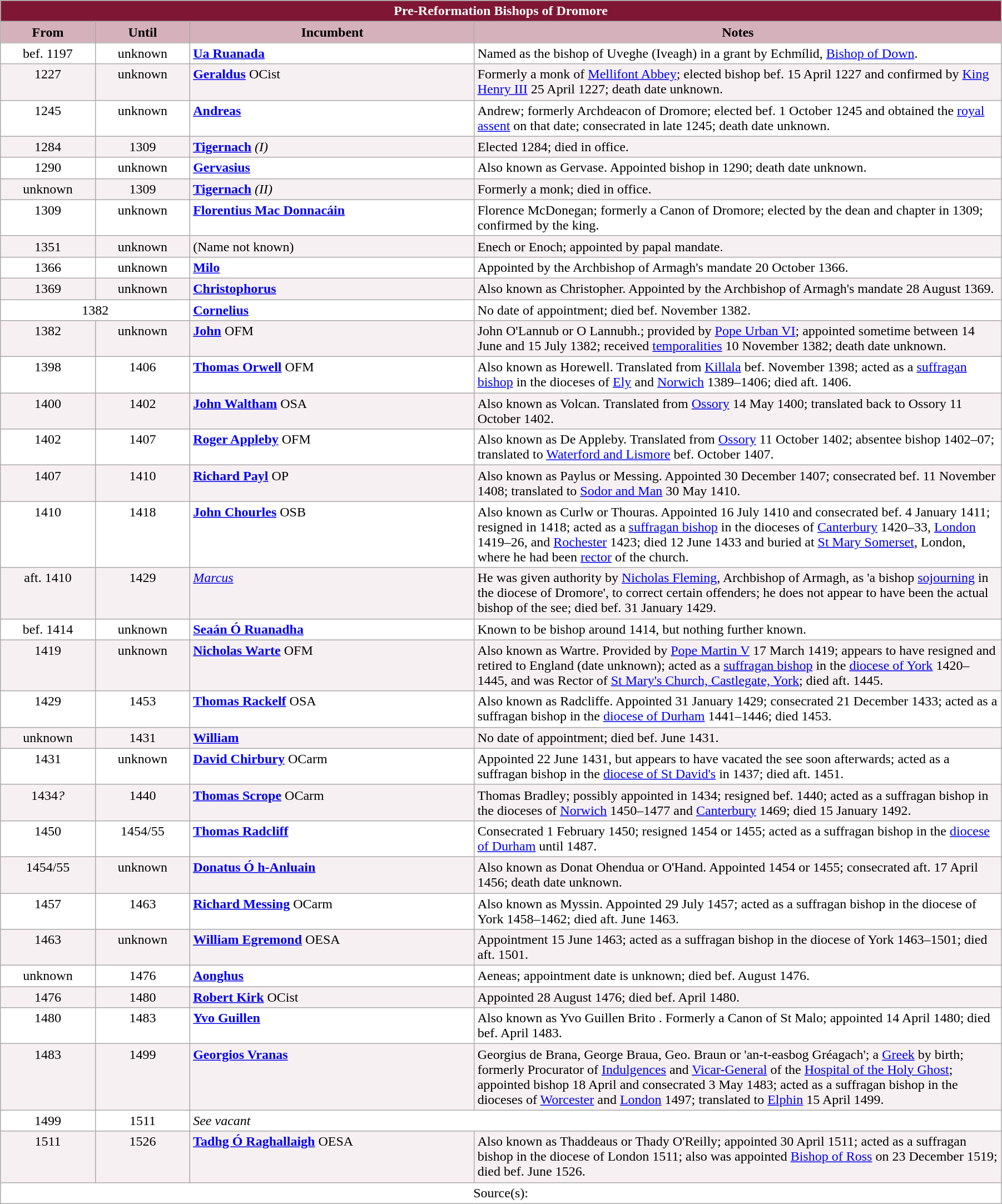<table class="wikitable" style="width:95%;" border="1" cellpadding="2">
<tr>
<th colspan="4" style="background-color: #7F1734; color: white;">Pre-Reformation Bishops of Dromore</th>
</tr>
<tr>
<th style="background-color: #D4B1BB; width: 9%;">From</th>
<th style="background-color: #D4B1BB; width: 9%;">Until</th>
<th style="background-color: #D4B1BB; width: 27%;">Incumbent</th>
<th style="background-color: #D4B1BB; width: 50%;">Notes</th>
</tr>
<tr valign="top" style="background-color: white;">
<td style="text-align: center;">bef. 1197</td>
<td style="text-align: center;">unknown</td>
<td><strong><a href='#'>Ua Ruanada</a></strong></td>
<td>Named as the bishop of Uveghe (Iveagh) in a grant by Echmílid, <a href='#'>Bishop of Down</a>.</td>
</tr>
<tr valign="top" style="background-color: #F7F0F2;">
<td style="text-align: center;">1227</td>
<td style="text-align: center;">unknown</td>
<td><strong><a href='#'>Geraldus</a></strong> OCist</td>
<td>Formerly a monk of <a href='#'>Mellifont Abbey</a>; elected bishop bef. 15 April 1227 and confirmed by <a href='#'>King Henry III</a> 25 April 1227; death date unknown.</td>
</tr>
<tr valign="top" style="background-color: white;">
<td style="text-align: center;">1245</td>
<td style="text-align: center;">unknown</td>
<td><strong><a href='#'>Andreas</a></strong></td>
<td>Andrew; formerly Archdeacon of Dromore; elected bef. 1 October 1245 and obtained the <a href='#'>royal assent</a> on that date; consecrated in late 1245; death date unknown.</td>
</tr>
<tr valign="top" style="background-color: #F7F0F2;">
<td style="text-align: center;"> 1284</td>
<td style="text-align: center;">1309</td>
<td><strong><a href='#'>Tigernach</a></strong> <em>(I)</em></td>
<td>Elected  1284; died in office.</td>
</tr>
<tr valign="top" style="background-color: white;">
<td style="text-align: center;">1290</td>
<td style="text-align: center;">unknown</td>
<td><strong><a href='#'>Gervasius</a></strong></td>
<td>Also known as Gervase. Appointed bishop in 1290; death date unknown.</td>
</tr>
<tr valign="top" style="background-color: #F7F0F2;">
<td style="text-align: center;">unknown</td>
<td style="text-align: center;">1309</td>
<td><strong><a href='#'>Tigernach</a></strong> <em>(II)</em></td>
<td>Formerly a monk; died in office.</td>
</tr>
<tr valign="top" style="background-color: white;">
<td style="text-align: center;"> 1309</td>
<td style="text-align: center;">unknown</td>
<td><strong><a href='#'>Florentius Mac Donnacáin</a></strong></td>
<td>Florence McDonegan; formerly a Canon of Dromore; elected by the dean and chapter in 1309; confirmed by the king.</td>
</tr>
<tr valign="top" style="background-color: #F7F0F2;">
<td style="text-align: center;">1351</td>
<td style="text-align: center;">unknown</td>
<td>(Name not known)</td>
<td>Enech or Enoch; appointed by papal mandate.</td>
</tr>
<tr valign="top" style="background-color: white;">
<td style="text-align: center;">1366</td>
<td style="text-align: center;">unknown</td>
<td><strong><a href='#'>Milo</a></strong></td>
<td>Appointed by the Archbishop of Armagh's mandate 20 October 1366.</td>
</tr>
<tr valign="top" style="background-color: #F7F0F2;">
<td style="text-align: center;">1369</td>
<td style="text-align: center;">unknown</td>
<td><strong><a href='#'>Christophorus</a></strong></td>
<td>Also known as Christopher. Appointed by the Archbishop of Armagh's mandate 28 August 1369.</td>
</tr>
<tr valign="top" style="background-color: white;">
<td style="text-align: center;" colspan="2">1382</td>
<td><strong><a href='#'>Cornelius</a></strong></td>
<td>No date of appointment; died bef. November 1382.</td>
</tr>
<tr valign="top" style="background-color: #F7F0F2;">
<td style="text-align: center;">1382</td>
<td style="text-align: center;">unknown</td>
<td><strong><a href='#'>John</a></strong> OFM</td>
<td>John O'Lannub or O Lannubh.; provided by <a href='#'>Pope Urban VI</a>; appointed sometime between 14 June and 15 July 1382; received <a href='#'>temporalities</a> 10 November 1382; death date unknown.</td>
</tr>
<tr valign="top" style="background-color: white;">
<td style="text-align: center;">1398</td>
<td style="text-align: center;">1406</td>
<td><strong><a href='#'>Thomas Orwell</a></strong> OFM</td>
<td>Also known as Horewell. Translated from <a href='#'>Killala</a> bef. November 1398; acted as a <a href='#'>suffragan bishop</a> in the dioceses of <a href='#'>Ely</a> and <a href='#'>Norwich</a> 1389–1406; died aft. 1406.</td>
</tr>
<tr valign="top" style="background-color: #F7F0F2;">
<td style="text-align: center;">1400</td>
<td style="text-align: center;">1402</td>
<td><strong><a href='#'>John Waltham</a></strong> OSA</td>
<td>Also known as Volcan. Translated from <a href='#'>Ossory</a> 14 May 1400; translated back to Ossory 11 October 1402.</td>
</tr>
<tr valign="top" style="background-color: white;">
<td style="text-align: center;">1402</td>
<td style="text-align: center;">1407</td>
<td><strong><a href='#'>Roger Appleby</a></strong> OFM</td>
<td>Also known as De Appleby. Translated from <a href='#'>Ossory</a> 11 October 1402; absentee bishop 1402–07; translated to <a href='#'>Waterford and Lismore</a> bef. October 1407.</td>
</tr>
<tr valign="top" style="background-color: #F7F0F2;">
<td style="text-align: center;">1407</td>
<td style="text-align: center;">1410</td>
<td><strong><a href='#'>Richard Payl</a></strong> OP</td>
<td>Also known as Paylus or Messing. Appointed 30 December 1407; consecrated bef. 11 November 1408; translated to <a href='#'>Sodor and Man</a> 30 May 1410.</td>
</tr>
<tr valign="top" style="background-color: white;">
<td style="text-align: center;">1410</td>
<td style="text-align: center;">1418</td>
<td><strong><a href='#'>John Chourles</a></strong> OSB</td>
<td>Also known as Curlw or Thouras. Appointed 16 July 1410 and consecrated bef. 4 January 1411; resigned in 1418; acted as a <a href='#'>suffragan bishop</a> in the dioceses of <a href='#'>Canterbury</a> 1420–33, <a href='#'>London</a> 1419–26, and <a href='#'>Rochester</a> 1423; died 12 June 1433 and buried at <a href='#'>St Mary Somerset</a>, London, where he had been <a href='#'>rector</a> of the church.</td>
</tr>
<tr valign="top" style="background-color: #F7F0F2;">
<td style="text-align: center;">aft. 1410</td>
<td style="text-align: center;">1429</td>
<td><em><a href='#'>Marcus</a></em></td>
<td>He was given authority by <a href='#'>Nicholas Fleming</a>, Archbishop of Armagh, as 'a bishop <a href='#'>sojourning</a> in the diocese of Dromore', to correct certain offenders; he does not appear to have been the actual bishop of the see; died bef. 31 January 1429.</td>
</tr>
<tr valign="top" style="background-color: white;">
<td style="text-align: center;">bef. 1414</td>
<td style="text-align: center;">unknown</td>
<td><strong><a href='#'>Seaán Ó Ruanadha</a></strong></td>
<td>Known to be bishop around 1414, but nothing further known.</td>
</tr>
<tr valign="top" style="background-color: #F7F0F2;">
<td style="text-align: center;">1419</td>
<td style="text-align: center;">unknown</td>
<td><strong><a href='#'>Nicholas Warte</a></strong> OFM</td>
<td>Also known as Wartre. Provided by <a href='#'>Pope Martin V</a> 17 March 1419; appears to have resigned and retired to England (date unknown); acted as a <a href='#'>suffragan bishop</a> in the <a href='#'>diocese of York</a> 1420–1445, and was Rector of <a href='#'>St Mary's Church, Castlegate, York</a>; died aft. 1445.</td>
</tr>
<tr valign="top" style="background-color: white;">
<td style="text-align: center;">1429</td>
<td style="text-align: center;">1453</td>
<td><strong><a href='#'>Thomas Rackelf</a></strong> OSA</td>
<td>Also known as Radcliffe. Appointed 31 January 1429; consecrated 21 December 1433; acted as a suffragan bishop in the <a href='#'>diocese of Durham</a> 1441–1446; died 1453.</td>
</tr>
<tr valign="top" style="background-color: #F7F0F2;">
<td style="text-align: center;">unknown</td>
<td style="text-align: center;">1431</td>
<td><strong><a href='#'>William</a></strong></td>
<td>No date of appointment; died bef. June 1431.</td>
</tr>
<tr valign="top" style="background-color: white;">
<td style="text-align: center;">1431</td>
<td style="text-align: center;">unknown</td>
<td><strong><a href='#'>David Chirbury</a></strong> OCarm</td>
<td>Appointed 22 June 1431, but appears to have vacated the see soon afterwards; acted as a suffragan bishop in the <a href='#'>diocese of St David's</a> in 1437; died aft. 1451.</td>
</tr>
<tr valign="top" style="background-color: #F7F0F2;">
<td style="text-align: center;">1434<em>?</em></td>
<td style="text-align: center;">1440</td>
<td><strong><a href='#'>Thomas Scrope</a></strong> OCarm</td>
<td>Thomas Bradley; possibly appointed in 1434; resigned bef. 1440; acted as a suffragan bishop in the dioceses of <a href='#'>Norwich</a> 1450–1477 and <a href='#'>Canterbury</a> 1469; died 15 January 1492.</td>
</tr>
<tr valign="top" style="background-color: white;">
<td style="text-align: center;">1450</td>
<td style="text-align: center;">1454/55</td>
<td><strong><a href='#'>Thomas Radcliff</a></strong></td>
<td>Consecrated 1 February 1450; resigned 1454 or 1455; acted as a suffragan bishop in the <a href='#'>diocese of Durham</a> until 1487.</td>
</tr>
<tr valign="top" style="background-color: #F7F0F2;">
<td style="text-align: center;"> 1454/55</td>
<td style="text-align: center;">unknown</td>
<td><strong><a href='#'>Donatus Ó h-Anluain</a></strong></td>
<td>Also known as Donat Ohendua or O'Hand. Appointed 1454 or 1455; consecrated aft. 17 April 1456; death date unknown.</td>
</tr>
<tr valign="top" style="background-color: white;">
<td style="text-align: center;">1457</td>
<td style="text-align: center;">1463</td>
<td><strong><a href='#'>Richard Messing</a></strong> OCarm</td>
<td>Also known as Myssin. Appointed 29 July 1457; acted as a suffragan bishop in the diocese of York 1458–1462; died aft. June 1463.</td>
</tr>
<tr valign="top" style="background-color: #F7F0F2;">
<td style="text-align: center;">1463</td>
<td style="text-align: center;">unknown</td>
<td><strong><a href='#'>William Egremond</a></strong> OESA</td>
<td>Appointment 15 June 1463; acted as a suffragan bishop in the diocese of York 1463–1501; died aft. 1501.</td>
</tr>
<tr valign="top" style="background-color: white;">
<td style="text-align: center;">unknown</td>
<td style="text-align: center;">1476</td>
<td><strong><a href='#'>Aonghus</a></strong></td>
<td>Aeneas; appointment date is unknown; died bef. August 1476.</td>
</tr>
<tr valign="top" style="background-color: #F7F0F2;">
<td style="text-align: center;">1476</td>
<td style="text-align: center;">1480</td>
<td><strong><a href='#'>Robert Kirk</a></strong> OCist</td>
<td>Appointed 28 August 1476; died bef. April 1480.</td>
</tr>
<tr valign="top" style="background-color: white;">
<td style="text-align: center;">1480</td>
<td style="text-align: center;">1483</td>
<td><strong><a href='#'>Yvo Guillen</a></strong></td>
<td>Also known as Yvo Guillen Brito . Formerly a Canon of St Malo; appointed 14 April 1480; died bef. April 1483.</td>
</tr>
<tr valign="top" style="background-color: #F7F0F2;">
<td style="text-align: center;">1483</td>
<td style="text-align: center;">1499</td>
<td><strong><a href='#'>Georgios Vranas</a></strong></td>
<td>Georgius de Brana, George Braua, Geo. Braun or 'an-t-easbog Gréagach'; a <a href='#'>Greek</a> by birth; formerly Procurator of <a href='#'>Indulgences</a> and <a href='#'>Vicar-General</a> of the <a href='#'>Hospital of the Holy Ghost</a>; appointed bishop 18 April and consecrated 3 May 1483; acted as a suffragan bishop in the dioceses of <a href='#'>Worcester</a> and <a href='#'>London</a> 1497; translated to <a href='#'>Elphin</a> 15 April 1499.</td>
</tr>
<tr valign="top" style="background-color: white;">
<td style="text-align: center;">1499</td>
<td style="text-align: center;">1511</td>
<td colspan="2"><em>See vacant</em></td>
</tr>
<tr valign="top" style="background-color: #F7F0F2;">
<td style="text-align: center;">1511</td>
<td style="text-align: center;">1526</td>
<td><strong><a href='#'>Tadhg Ó Raghallaigh</a></strong> OESA</td>
<td>Also known as Thaddeaus or Thady O'Reilly; appointed 30 April 1511; acted as a suffragan bishop in the diocese of London 1511; also was appointed <a href='#'>Bishop of Ross</a> on 23 December 1519; died bef. June 1526.</td>
</tr>
<tr valign="top" style="background-color: white;">
<td colspan="4" style="text-align: center;">Source(s):</td>
</tr>
</table>
